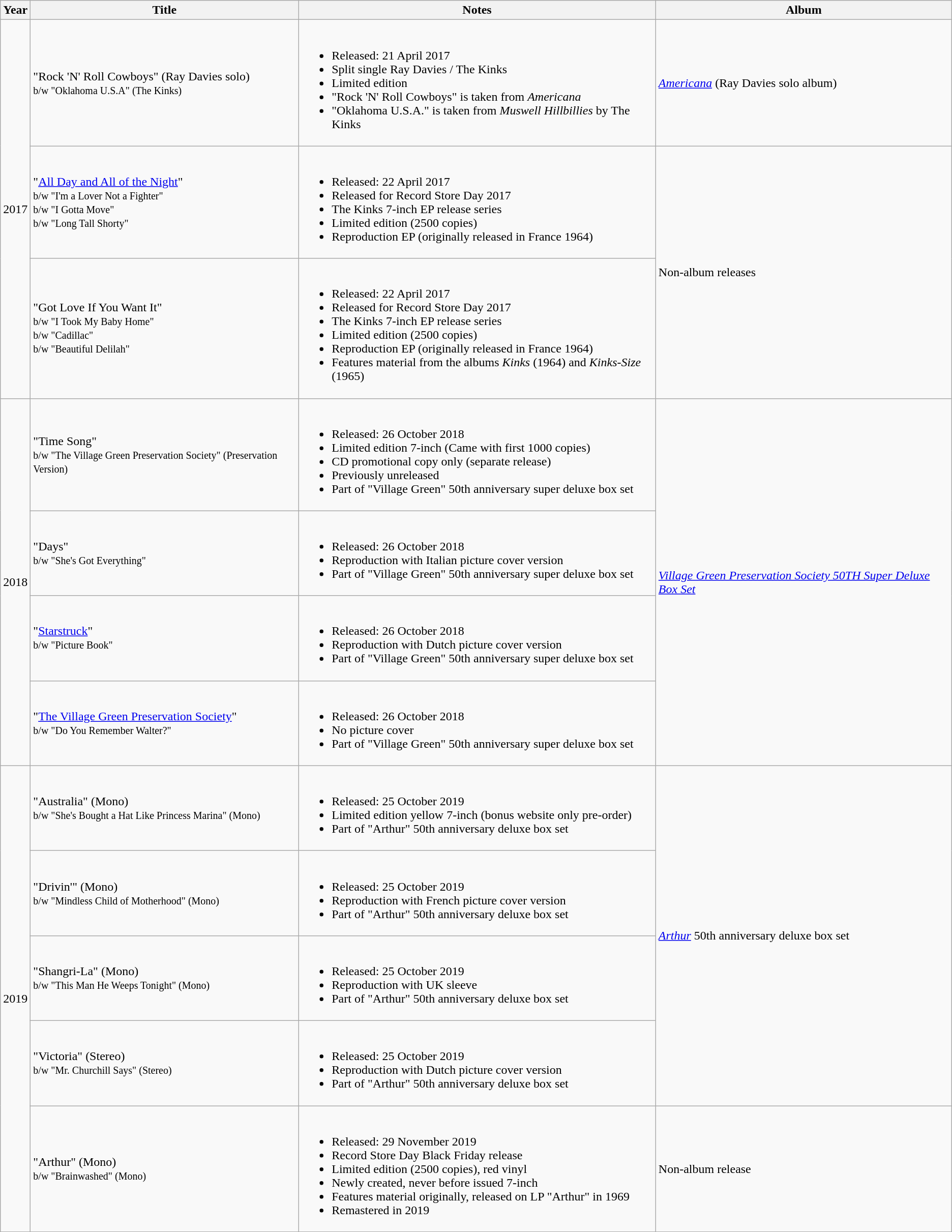<table class="wikitable">
<tr>
<th scope="col">Year</th>
<th scope="col">Title</th>
<th scope="col">Notes</th>
<th scope="col">Album</th>
</tr>
<tr>
<td rowspan=3>2017</td>
<td>"Rock 'N' Roll Cowboys" (Ray Davies solo)<br><small>b/w "Oklahoma U.S.A" (The Kinks)</small></td>
<td><br><ul><li>Released: 21 April 2017</li><li>Split single Ray Davies / The Kinks</li><li>Limited edition</li><li>"Rock 'N' Roll Cowboys" is taken from <em>Americana</em></li><li>"Oklahoma U.S.A." is taken from <em>Muswell Hillbillies</em> by The Kinks</li></ul></td>
<td><em><a href='#'>Americana</a></em> (Ray Davies solo album)</td>
</tr>
<tr>
<td>"<a href='#'>All Day and All of the Night</a>"<br><small>b/w "I'm a Lover Not a Fighter"<br>b/w "I Gotta Move"<br>b/w "Long Tall Shorty"</small></td>
<td><br><ul><li>Released: 22 April 2017</li><li>Released for Record Store Day 2017</li><li>The Kinks 7-inch EP release series</li><li>Limited edition (2500 copies)</li><li>Reproduction EP (originally released in France 1964)</li></ul></td>
<td rowspan=2>Non-album releases</td>
</tr>
<tr>
<td>"Got Love If You Want It"<br><small>b/w "I Took My Baby Home"<br>b/w "Cadillac"<br>b/w "Beautiful Delilah"</small></td>
<td><br><ul><li>Released: 22 April 2017</li><li>Released for Record Store Day 2017</li><li>The Kinks 7-inch EP release series</li><li>Limited edition (2500 copies)</li><li>Reproduction EP (originally released in France 1964)</li><li>Features material from the albums <em>Kinks</em> (1964) and <em>Kinks-Size</em> (1965)</li></ul></td>
</tr>
<tr>
<td rowspan=4>2018</td>
<td>"Time Song"<br><small>b/w "The Village Green Preservation Society" (Preservation Version)</small></td>
<td><br><ul><li>Released: 26 October 2018</li><li>Limited edition 7-inch (Came with first 1000 copies)</li><li>CD promotional copy only (separate release)</li><li>Previously unreleased</li><li>Part of "Village Green" 50th anniversary super deluxe box set</li></ul></td>
<td rowspan=4><em><a href='#'>Village Green Preservation Society 50TH Super Deluxe Box Set</a></em></td>
</tr>
<tr>
<td>"Days"<br><small>b/w "She's Got Everything"</small></td>
<td><br><ul><li>Released: 26 October 2018</li><li>Reproduction with Italian picture cover version</li><li>Part of "Village Green" 50th anniversary super deluxe box set</li></ul></td>
</tr>
<tr>
<td>"<a href='#'>Starstruck</a>"<br><small>b/w "Picture Book"</small></td>
<td><br><ul><li>Released: 26 October 2018</li><li>Reproduction with Dutch picture cover version</li><li>Part of "Village Green" 50th anniversary super deluxe box set</li></ul></td>
</tr>
<tr>
<td>"<a href='#'>The Village Green Preservation Society</a>"<br><small>b/w "Do You Remember Walter?"</small></td>
<td><br><ul><li>Released: 26 October 2018</li><li>No picture cover</li><li>Part of "Village Green" 50th anniversary super deluxe box set</li></ul></td>
</tr>
<tr>
<td rowspan=5>2019</td>
<td>"Australia" (Mono)<br><small>b/w "She's Bought a Hat Like Princess Marina" (Mono)</small></td>
<td><br><ul><li>Released: 25 October 2019</li><li>Limited edition yellow 7-inch (bonus website only pre-order)</li><li>Part of "Arthur" 50th anniversary deluxe box set</li></ul></td>
<td rowspan=4><em><a href='#'>Arthur</a></em> 50th anniversary deluxe box set</td>
</tr>
<tr>
<td>"Drivin'" (Mono)<br><small>b/w "Mindless Child of Motherhood" (Mono)</small></td>
<td><br><ul><li>Released: 25 October 2019</li><li>Reproduction with French picture cover version</li><li>Part of "Arthur" 50th anniversary deluxe box set</li></ul></td>
</tr>
<tr>
<td>"Shangri-La" (Mono)<br><small>b/w "This Man He Weeps Tonight" (Mono)</small></td>
<td><br><ul><li>Released: 25 October 2019</li><li>Reproduction with UK sleeve</li><li>Part of "Arthur" 50th anniversary deluxe box set</li></ul></td>
</tr>
<tr>
<td>"Victoria" (Stereo)<br><small>b/w "Mr. Churchill Says" (Stereo)</small></td>
<td><br><ul><li>Released: 25 October 2019</li><li>Reproduction with Dutch picture cover version</li><li>Part of "Arthur" 50th anniversary deluxe box set</li></ul></td>
</tr>
<tr>
<td>"Arthur" (Mono)<br><small>b/w "Brainwashed" (Mono)</small></td>
<td><br><ul><li>Released: 29 November 2019</li><li>Record Store Day Black Friday release</li><li>Limited edition (2500 copies), red vinyl</li><li>Newly created, never before issued 7-inch</li><li>Features material originally, released on LP "Arthur" in 1969</li><li>Remastered in 2019</li></ul></td>
<td>Non-album release</td>
</tr>
</table>
